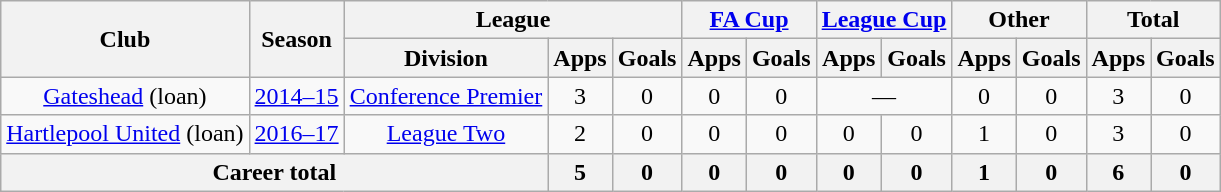<table class="wikitable" style="text-align:center">
<tr>
<th rowspan="2">Club</th>
<th rowspan="2">Season</th>
<th colspan="3">League</th>
<th colspan="2"><a href='#'>FA Cup</a></th>
<th colspan="2"><a href='#'>League Cup</a></th>
<th colspan="2">Other</th>
<th colspan="2">Total</th>
</tr>
<tr>
<th>Division</th>
<th>Apps</th>
<th>Goals</th>
<th>Apps</th>
<th>Goals</th>
<th>Apps</th>
<th>Goals</th>
<th>Apps</th>
<th>Goals</th>
<th>Apps</th>
<th>Goals</th>
</tr>
<tr>
<td><a href='#'>Gateshead</a> (loan)</td>
<td><a href='#'>2014–15</a></td>
<td><a href='#'>Conference Premier</a></td>
<td>3</td>
<td>0</td>
<td>0</td>
<td>0</td>
<td colspan="2">—</td>
<td>0</td>
<td>0</td>
<td>3</td>
<td>0</td>
</tr>
<tr>
<td><a href='#'>Hartlepool United</a> (loan)</td>
<td><a href='#'>2016–17</a></td>
<td><a href='#'>League Two</a></td>
<td>2</td>
<td>0</td>
<td>0</td>
<td>0</td>
<td>0</td>
<td>0</td>
<td>1</td>
<td>0</td>
<td>3</td>
<td>0</td>
</tr>
<tr>
<th colspan="3">Career total</th>
<th>5</th>
<th>0</th>
<th>0</th>
<th>0</th>
<th>0</th>
<th>0</th>
<th>1</th>
<th>0</th>
<th>6</th>
<th>0</th>
</tr>
</table>
